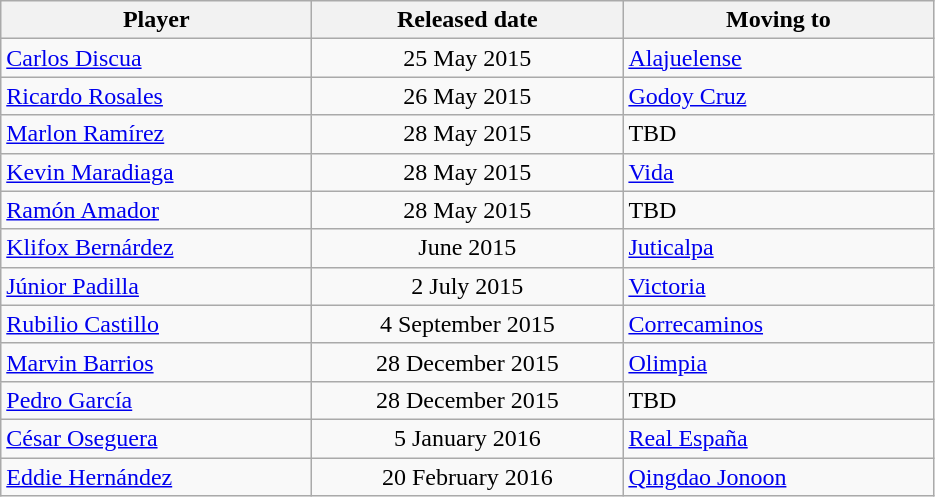<table class="wikitable">
<tr>
<th style="width:200px;">Player</th>
<th style="width:200px;">Released date</th>
<th style="width:200px;">Moving to</th>
</tr>
<tr>
<td> <a href='#'>Carlos Discua</a></td>
<td style="text-align:center;">25 May 2015</td>
<td> <a href='#'>Alajuelense</a></td>
</tr>
<tr>
<td> <a href='#'>Ricardo Rosales</a></td>
<td style="text-align:center;">26 May 2015</td>
<td> <a href='#'>Godoy Cruz</a></td>
</tr>
<tr>
<td> <a href='#'>Marlon Ramírez</a></td>
<td style="text-align:center;">28 May 2015</td>
<td>TBD</td>
</tr>
<tr>
<td> <a href='#'>Kevin Maradiaga</a></td>
<td style="text-align:center;">28 May 2015</td>
<td> <a href='#'>Vida</a></td>
</tr>
<tr>
<td> <a href='#'>Ramón Amador</a></td>
<td style="text-align:center;">28 May 2015</td>
<td>TBD</td>
</tr>
<tr>
<td> <a href='#'>Klifox Bernárdez</a></td>
<td style="text-align:center;">June 2015</td>
<td> <a href='#'>Juticalpa</a></td>
</tr>
<tr>
<td> <a href='#'>Júnior Padilla</a></td>
<td style="text-align:center;">2 July 2015</td>
<td> <a href='#'>Victoria</a></td>
</tr>
<tr>
<td> <a href='#'>Rubilio Castillo</a></td>
<td style="text-align:center;">4 September 2015</td>
<td> <a href='#'>Correcaminos</a></td>
</tr>
<tr>
<td> <a href='#'>Marvin Barrios</a></td>
<td style="text-align:center;">28 December 2015</td>
<td> <a href='#'>Olimpia</a></td>
</tr>
<tr>
<td> <a href='#'>Pedro García</a></td>
<td style="text-align:center;">28 December 2015</td>
<td>TBD</td>
</tr>
<tr>
<td> <a href='#'>César Oseguera</a></td>
<td style="text-align:center;">5 January 2016</td>
<td> <a href='#'>Real España</a></td>
</tr>
<tr>
<td> <a href='#'>Eddie Hernández</a></td>
<td style="text-align:center;">20 February 2016</td>
<td> <a href='#'>Qingdao Jonoon</a></td>
</tr>
</table>
